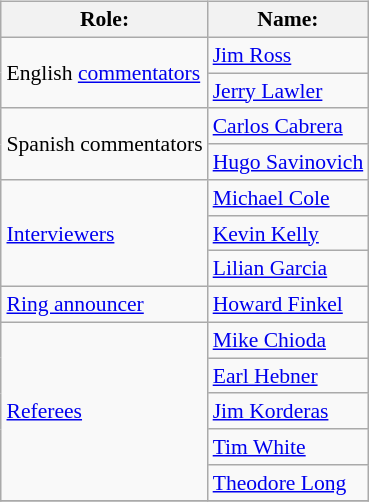<table class=wikitable style="font-size:90%; margin: 0.5em 0 0.5em 1em; float: right; clear: right;">
<tr>
<th>Role:</th>
<th>Name:</th>
</tr>
<tr>
<td rowspan=2>English <a href='#'>commentators</a></td>
<td><a href='#'>Jim Ross</a></td>
</tr>
<tr>
<td><a href='#'>Jerry Lawler</a></td>
</tr>
<tr>
<td rowspan=2>Spanish commentators</td>
<td><a href='#'>Carlos Cabrera</a></td>
</tr>
<tr>
<td><a href='#'>Hugo Savinovich</a></td>
</tr>
<tr>
<td rowspan=3><a href='#'>Interviewers</a></td>
<td><a href='#'>Michael Cole</a></td>
</tr>
<tr>
<td><a href='#'>Kevin Kelly</a></td>
</tr>
<tr>
<td><a href='#'>Lilian Garcia</a></td>
</tr>
<tr>
<td><a href='#'>Ring announcer</a></td>
<td><a href='#'>Howard Finkel</a></td>
</tr>
<tr>
<td rowspan=5><a href='#'>Referees</a></td>
<td><a href='#'>Mike Chioda</a></td>
</tr>
<tr>
<td><a href='#'>Earl Hebner</a></td>
</tr>
<tr>
<td><a href='#'>Jim Korderas</a></td>
</tr>
<tr>
<td><a href='#'>Tim White</a></td>
</tr>
<tr>
<td><a href='#'>Theodore Long</a></td>
</tr>
<tr>
</tr>
</table>
